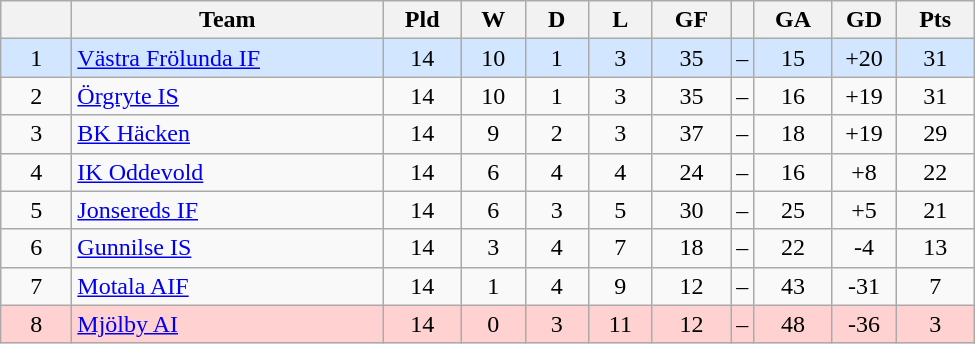<table class="wikitable" style="text-align: center">
<tr>
<th style="width: 40px;"></th>
<th style="width: 200px;">Team</th>
<th style="width: 45px;">Pld</th>
<th style="width: 35px;">W</th>
<th style="width: 35px;">D</th>
<th style="width: 35px;">L</th>
<th style="width: 45px;">GF</th>
<th></th>
<th style="width: 45px;">GA</th>
<th style="width: 35px;">GD</th>
<th style="width: 45px;">Pts</th>
</tr>
<tr style="background: #d2e6ff">
<td>1</td>
<td style="text-align: left;"><a href='#'>Västra Frölunda IF</a></td>
<td>14</td>
<td>10</td>
<td>1</td>
<td>3</td>
<td>35</td>
<td>–</td>
<td>15</td>
<td>+20</td>
<td>31</td>
</tr>
<tr>
<td>2</td>
<td style="text-align: left;"><a href='#'>Örgryte IS</a></td>
<td>14</td>
<td>10</td>
<td>1</td>
<td>3</td>
<td>35</td>
<td>–</td>
<td>16</td>
<td>+19</td>
<td>31</td>
</tr>
<tr>
<td>3</td>
<td style="text-align: left;"><a href='#'>BK Häcken</a></td>
<td>14</td>
<td>9</td>
<td>2</td>
<td>3</td>
<td>37</td>
<td>–</td>
<td>18</td>
<td>+19</td>
<td>29</td>
</tr>
<tr>
<td>4</td>
<td style="text-align: left;"><a href='#'>IK Oddevold</a></td>
<td>14</td>
<td>6</td>
<td>4</td>
<td>4</td>
<td>24</td>
<td>–</td>
<td>16</td>
<td>+8</td>
<td>22</td>
</tr>
<tr>
<td>5</td>
<td style="text-align: left;"><a href='#'>Jonsereds IF</a></td>
<td>14</td>
<td>6</td>
<td>3</td>
<td>5</td>
<td>30</td>
<td>–</td>
<td>25</td>
<td>+5</td>
<td>21</td>
</tr>
<tr>
<td>6</td>
<td style="text-align: left;"><a href='#'>Gunnilse IS</a></td>
<td>14</td>
<td>3</td>
<td>4</td>
<td>7</td>
<td>18</td>
<td>–</td>
<td>22</td>
<td>-4</td>
<td>13</td>
</tr>
<tr>
<td>7</td>
<td style="text-align: left;"><a href='#'>Motala AIF</a></td>
<td>14</td>
<td>1</td>
<td>4</td>
<td>9</td>
<td>12</td>
<td>–</td>
<td>43</td>
<td>-31</td>
<td>7</td>
</tr>
<tr style="background: #ffd1d1">
<td>8</td>
<td style="text-align: left;"><a href='#'>Mjölby AI</a></td>
<td>14</td>
<td>0</td>
<td>3</td>
<td>11</td>
<td>12</td>
<td>–</td>
<td>48</td>
<td>-36</td>
<td>3</td>
</tr>
</table>
